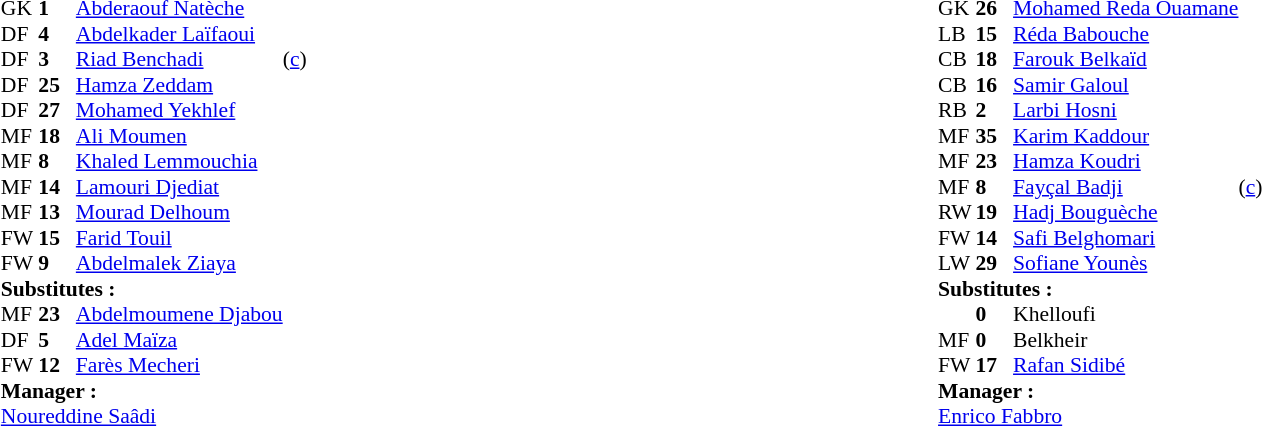<table width="100%">
<tr>
<td valign="top" width="50%"><br><table style="font-size: 90%" cellspacing="0" cellpadding="0" align="center">
<tr>
<th width="25"></th>
<th width="25"></th>
</tr>
<tr>
<td>GK</td>
<td><strong>1</strong></td>
<td> <a href='#'>Abderaouf Natèche</a></td>
</tr>
<tr>
<td>DF</td>
<td><strong>4</strong></td>
<td> <a href='#'>Abdelkader Laïfaoui</a></td>
<td></td>
<td></td>
</tr>
<tr>
<td>DF</td>
<td><strong>3</strong></td>
<td> <a href='#'>Riad Benchadi</a></td>
<td> (<a href='#'>c</a>)</td>
</tr>
<tr>
<td>DF</td>
<td><strong>25</strong></td>
<td> <a href='#'>Hamza Zeddam</a></td>
</tr>
<tr>
<td>DF</td>
<td><strong>27</strong></td>
<td> <a href='#'>Mohamed Yekhlef</a></td>
<td></td>
</tr>
<tr>
<td>MF</td>
<td><strong>18</strong></td>
<td> <a href='#'>Ali Moumen</a></td>
</tr>
<tr>
<td>MF</td>
<td><strong>8</strong></td>
<td> <a href='#'>Khaled Lemmouchia</a></td>
<td></td>
</tr>
<tr>
<td>MF</td>
<td><strong>14</strong></td>
<td> <a href='#'>Lamouri Djediat</a></td>
</tr>
<tr>
<td>MF</td>
<td><strong>13</strong></td>
<td> <a href='#'>Mourad Delhoum</a></td>
<td></td>
<td></td>
</tr>
<tr>
<td>FW</td>
<td><strong>15</strong></td>
<td> <a href='#'>Farid Touil</a></td>
<td></td>
<td></td>
</tr>
<tr>
<td>FW</td>
<td><strong>9</strong></td>
<td> <a href='#'>Abdelmalek Ziaya</a></td>
</tr>
<tr>
<td colspan=3><strong>Substitutes : </strong></td>
</tr>
<tr>
<td>MF</td>
<td><strong>23</strong></td>
<td> <a href='#'>Abdelmoumene Djabou</a></td>
<td></td>
<td></td>
</tr>
<tr>
<td>DF</td>
<td><strong>5</strong></td>
<td> <a href='#'>Adel Maïza</a></td>
<td></td>
<td></td>
</tr>
<tr>
<td>FW</td>
<td><strong>12</strong></td>
<td> <a href='#'>Farès Mecheri</a></td>
<td></td>
<td></td>
</tr>
<tr>
<td colspan=3><strong>Manager :</strong></td>
</tr>
<tr>
<td colspan=4> <a href='#'>Noureddine Saâdi</a></td>
</tr>
</table>
</td>
<td valign="top" width="50%"><br><table style="font-size: 90%" cellspacing="0" cellpadding="0"  align="center">
<tr>
<th width=25></th>
<th width=25></th>
</tr>
<tr>
<td>GK</td>
<td><strong>26</strong></td>
<td> <a href='#'>Mohamed Reda Ouamane</a></td>
</tr>
<tr>
<td>LB</td>
<td><strong>15</strong></td>
<td> <a href='#'>Réda Babouche</a></td>
</tr>
<tr>
<td>CB</td>
<td><strong>18</strong></td>
<td> <a href='#'>Farouk Belkaïd</a></td>
<td></td>
</tr>
<tr>
<td>CB</td>
<td><strong>16</strong></td>
<td> <a href='#'>Samir Galoul</a></td>
</tr>
<tr>
<td>RB</td>
<td><strong>2</strong></td>
<td> <a href='#'>Larbi Hosni</a></td>
</tr>
<tr>
<td>MF</td>
<td><strong>35</strong></td>
<td> <a href='#'>Karim Kaddour</a></td>
</tr>
<tr>
<td>MF</td>
<td><strong>23</strong></td>
<td> <a href='#'>Hamza Koudri</a></td>
<td></td>
<td></td>
</tr>
<tr>
<td>MF</td>
<td><strong>8</strong></td>
<td> <a href='#'>Fayçal Badji</a></td>
<td></td>
<td> (<a href='#'>c</a>)</td>
</tr>
<tr>
<td>RW</td>
<td><strong>19</strong></td>
<td> <a href='#'>Hadj Bouguèche</a></td>
</tr>
<tr>
<td>FW</td>
<td><strong>14</strong></td>
<td> <a href='#'>Safi Belghomari</a></td>
<td></td>
<td></td>
</tr>
<tr>
<td>LW</td>
<td><strong>29</strong></td>
<td> <a href='#'>Sofiane Younès</a></td>
</tr>
<tr>
<td colspan=3><strong>Substitutes : </strong></td>
</tr>
<tr>
<td></td>
<td><strong>0</strong></td>
<td> Khelloufi</td>
<td></td>
<td></td>
</tr>
<tr>
<td>MF</td>
<td><strong>0</strong></td>
<td> Belkheir</td>
<td></td>
<td></td>
</tr>
<tr>
<td>FW</td>
<td><strong>17</strong></td>
<td> <a href='#'>Rafan Sidibé</a></td>
<td></td>
<td></td>
</tr>
<tr>
<td colspan=3><strong>Manager :</strong></td>
</tr>
<tr>
<td colspan=4> <a href='#'>Enrico Fabbro</a></td>
</tr>
</table>
</td>
</tr>
</table>
